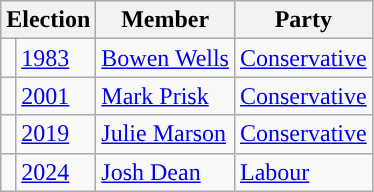<table class="wikitable">
<tr>
<th colspan="2">Election</th>
<th>Member</th>
<th>Party</th>
</tr>
<tr>
<td style="color:inherit;background-color: "></td>
<td><a href='#'>1983</a></td>
<td><a href='#'>Bowen Wells</a></td>
<td><a href='#'>Conservative</a></td>
</tr>
<tr>
<td style="color:inherit;background-color: "></td>
<td><a href='#'>2001</a></td>
<td><a href='#'>Mark Prisk</a></td>
<td><a href='#'>Conservative</a></td>
</tr>
<tr>
<td style="color:inherit;background-color: "></td>
<td><a href='#'>2019</a></td>
<td><a href='#'>Julie Marson</a></td>
<td><a href='#'>Conservative</a></td>
</tr>
<tr>
<td style="color:inherit;background-color: "></td>
<td><a href='#'>2024</a></td>
<td><a href='#'>Josh Dean</a></td>
<td><a href='#'>Labour</a></td>
</tr>
</table>
